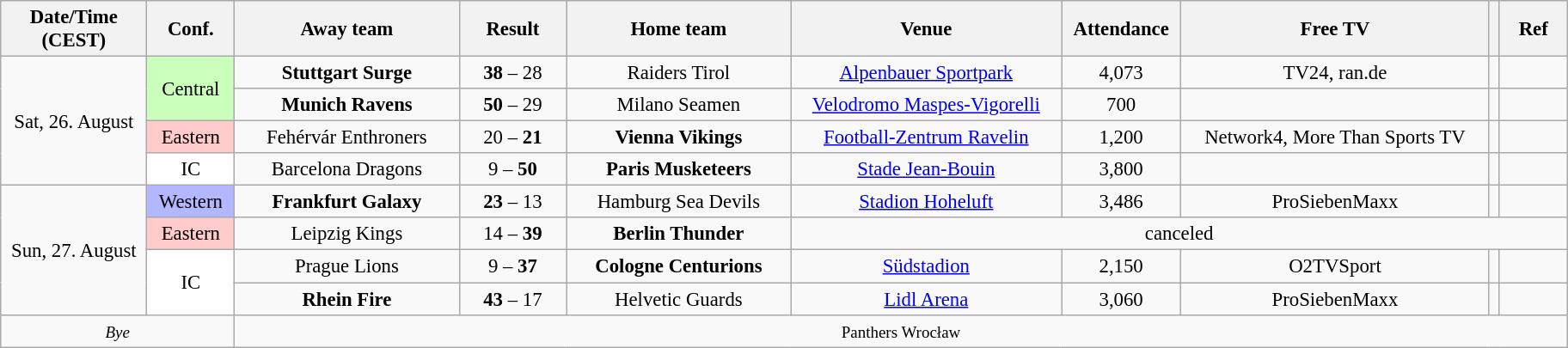<table class="mw-collapsible wikitable" style="font-size:95%; text-align:center; width:80em">
<tr>
<th style="width:7em;">Date/Time (CEST)</th>
<th style="width:4em;">Conf.</th>
<th style="width:11em;">Away team</th>
<th style="width:5em;">Result</th>
<th style="width:11em;">Home team</th>
<th>Venue</th>
<th>Attendance</th>
<th>Free TV</th>
<th></th>
<th style="width:3em;">Ref</th>
</tr>
<tr>
<td rowspan="4">Sat, 26. August</td>
<td rowspan="2" style="background:#CBFFBC">Central</td>
<td><strong>Stuttgart Surge</strong></td>
<td><strong>38</strong> – 28</td>
<td>Raiders Tirol</td>
<td><a href='#'>Alpenbauer Sportpark</a></td>
<td>4,073</td>
<td>TV24, ran.de</td>
<td></td>
<td></td>
</tr>
<tr>
<td><strong>Munich Ravens</strong></td>
<td><strong>50</strong> – 29</td>
<td>Milano Seamen</td>
<td><a href='#'>Velodromo Maspes-Vigorelli</a></td>
<td>700</td>
<td></td>
<td></td>
<td></td>
</tr>
<tr>
<td style="background:#FFCBCB">Eastern</td>
<td>Fehérvár Enthroners</td>
<td>20 – <strong>21</strong></td>
<td><strong>Vienna Vikings</strong></td>
<td><a href='#'>Football-Zentrum Ravelin</a></td>
<td>1,200</td>
<td>Network4, More Than Sports TV</td>
<td></td>
<td></td>
</tr>
<tr>
<td style="background:#FFFFFF">IC</td>
<td>Barcelona Dragons</td>
<td>9 – <strong>50</strong></td>
<td><strong>Paris Musketeers</strong></td>
<td><a href='#'>Stade Jean-Bouin</a></td>
<td>3,800</td>
<td></td>
<td></td>
<td></td>
</tr>
<tr>
<td rowspan="4">Sun, 27. August</td>
<td style="background:#B3B7FF">Western</td>
<td><strong>Frankfurt Galaxy</strong></td>
<td><strong>23</strong> – 13</td>
<td>Hamburg Sea Devils</td>
<td><a href='#'>Stadion Hoheluft</a></td>
<td>3,486</td>
<td>ProSiebenMaxx</td>
<td></td>
<td></td>
</tr>
<tr>
<td style="background:#FFCBCB">Eastern</td>
<td>Leipzig Kings</td>
<td>14 – <strong>39</strong></td>
<td><strong>Berlin Thunder</strong></td>
<td colspan="5">canceled</td>
</tr>
<tr>
<td rowspan="2" style="background:#FFFFFF">IC</td>
<td>Prague Lions</td>
<td>9 – <strong>37</strong></td>
<td><strong>Cologne Centurions</strong></td>
<td><a href='#'>Südstadion</a></td>
<td>2,150</td>
<td>O2TVSport</td>
<td></td>
<td></td>
</tr>
<tr>
<td><strong>Rhein Fire</strong></td>
<td><strong>43</strong> – 17</td>
<td>Helvetic Guards</td>
<td><a href='#'>Lidl Arena</a></td>
<td>3,060</td>
<td>ProSiebenMaxx</td>
<td></td>
<td></td>
</tr>
<tr>
<td colspan="2"><em><small>Bye</small></em></td>
<td colspan="8"><small>Panthers Wrocław</small></td>
</tr>
</table>
